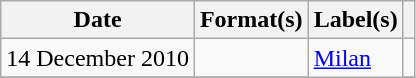<table class="wikitable plainrowheaders">
<tr>
<th scope="col">Date</th>
<th scope="col">Format(s)</th>
<th scope="col">Label(s)</th>
<th scope="col"></th>
</tr>
<tr>
<td>14 December 2010</td>
<td></td>
<td rowspan="2"><a href='#'>Milan</a></td>
<td></td>
</tr>
<tr>
</tr>
</table>
